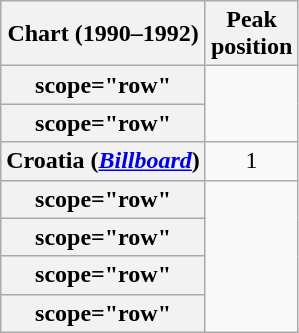<table class="wikitable sortable plainrowheaders">
<tr>
<th>Chart (1990–1992)</th>
<th>Peak<br>position</th>
</tr>
<tr>
<th>scope="row" </th>
</tr>
<tr>
<th>scope="row" </th>
</tr>
<tr>
<th scope="row">Croatia (<a href='#'><em>Billboard</em></a>)</th>
<td align="center">1</td>
</tr>
<tr>
<th>scope="row" </th>
</tr>
<tr>
<th>scope="row" </th>
</tr>
<tr>
<th>scope="row" </th>
</tr>
<tr>
<th>scope="row" </th>
</tr>
</table>
